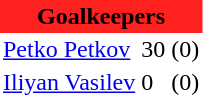<table class="toccolours" border="0" cellpadding="2" cellspacing="0" align="left" style="margin:0.5em;">
<tr>
<th colspan="4" align="center" bgcolor="#FF2020"><span>Goalkeepers</span></th>
</tr>
<tr>
<td> <a href='#'>Petko Petkov</a></td>
<td>30</td>
<td>(0)</td>
</tr>
<tr>
<td> <a href='#'>Iliyan Vasilev</a></td>
<td>0</td>
<td>(0)</td>
</tr>
<tr>
</tr>
</table>
